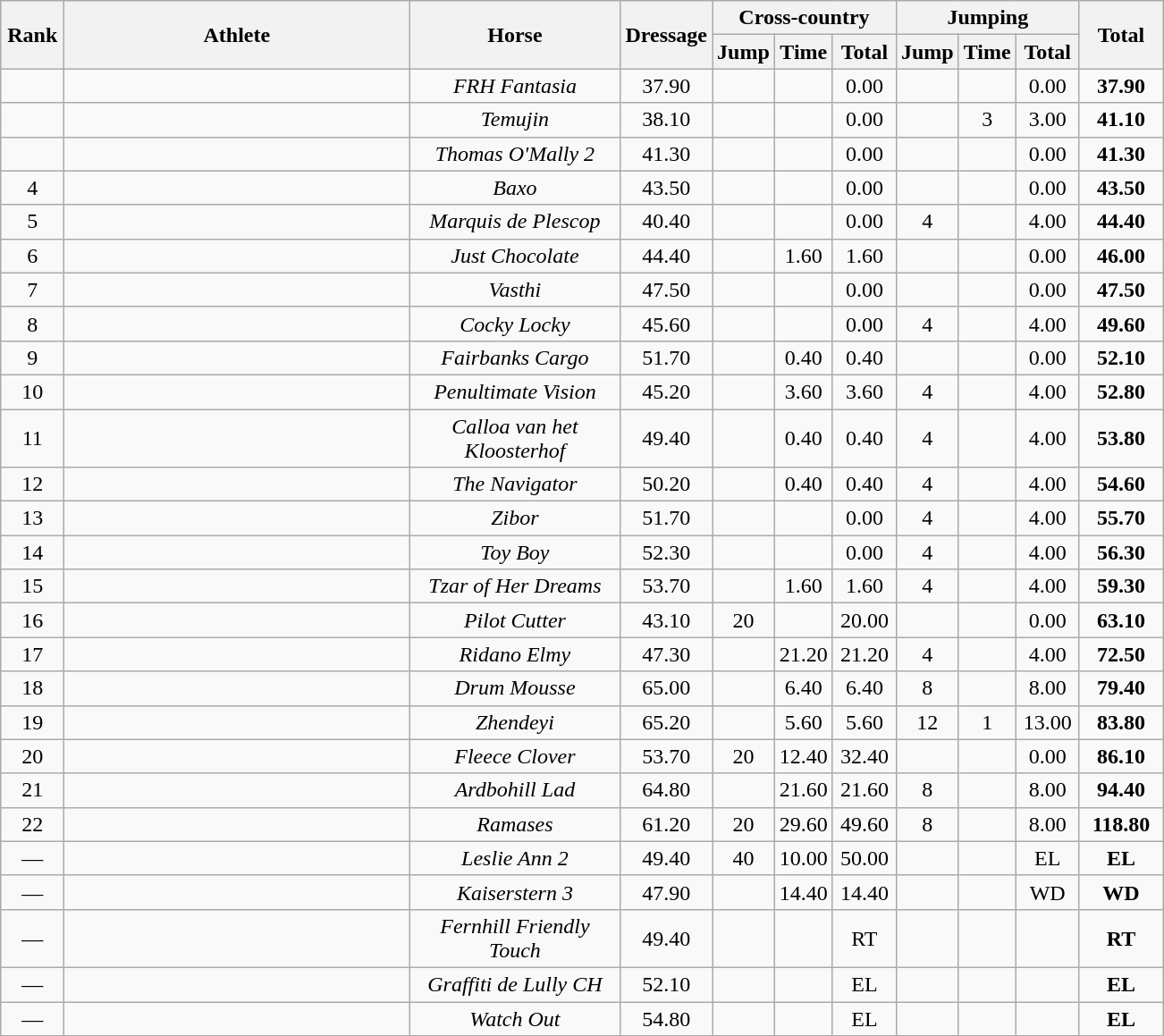<table class="wikitable" style="text-align:center">
<tr>
<th rowspan=2 width=40>Rank</th>
<th rowspan=2 width=250>Athlete</th>
<th rowspan=2 width=150>Horse</th>
<th rowspan=2 width=60>Dressage</th>
<th colspan=3>Cross-country</th>
<th colspan=3>Jumping</th>
<th rowspan=2 width=55>Total</th>
</tr>
<tr>
<th width=35>Jump</th>
<th width=35>Time</th>
<th width=40>Total</th>
<th width=35>Jump</th>
<th width=35>Time</th>
<th width=40>Total</th>
</tr>
<tr>
<td></td>
<td align=left></td>
<td><em>FRH Fantasia</em></td>
<td>37.90</td>
<td></td>
<td></td>
<td>0.00</td>
<td></td>
<td></td>
<td>0.00</td>
<td><strong>37.90</strong></td>
</tr>
<tr>
<td></td>
<td align=left></td>
<td><em>Temujin</em></td>
<td>38.10</td>
<td></td>
<td></td>
<td>0.00</td>
<td></td>
<td>3</td>
<td>3.00</td>
<td><strong>41.10</strong></td>
</tr>
<tr>
<td></td>
<td align=left></td>
<td><em>Thomas O'Mally 2</em></td>
<td>41.30</td>
<td></td>
<td></td>
<td>0.00</td>
<td></td>
<td></td>
<td>0.00</td>
<td><strong>41.30</strong></td>
</tr>
<tr>
<td>4</td>
<td align=left></td>
<td><em>Baxo</em></td>
<td>43.50</td>
<td></td>
<td></td>
<td>0.00</td>
<td></td>
<td></td>
<td>0.00</td>
<td><strong>43.50</strong></td>
</tr>
<tr>
<td>5</td>
<td align=left></td>
<td><em>Marquis de Plescop</em></td>
<td>40.40</td>
<td></td>
<td></td>
<td>0.00</td>
<td>4</td>
<td></td>
<td>4.00</td>
<td><strong>44.40</strong></td>
</tr>
<tr>
<td>6</td>
<td align=left></td>
<td><em>Just Chocolate</em></td>
<td>44.40</td>
<td></td>
<td>1.60</td>
<td>1.60</td>
<td></td>
<td></td>
<td>0.00</td>
<td><strong>46.00</strong></td>
</tr>
<tr>
<td>7</td>
<td align=left></td>
<td><em>Vasthi</em></td>
<td>47.50</td>
<td></td>
<td></td>
<td>0.00</td>
<td></td>
<td></td>
<td>0.00</td>
<td><strong>47.50</strong></td>
</tr>
<tr>
<td>8</td>
<td align=left></td>
<td><em>Cocky Locky</em></td>
<td>45.60</td>
<td></td>
<td></td>
<td>0.00</td>
<td>4</td>
<td></td>
<td>4.00</td>
<td><strong>49.60</strong></td>
</tr>
<tr>
<td>9</td>
<td align=left></td>
<td><em>Fairbanks Cargo</em></td>
<td>51.70</td>
<td></td>
<td>0.40</td>
<td>0.40</td>
<td></td>
<td></td>
<td>0.00</td>
<td><strong>52.10</strong></td>
</tr>
<tr>
<td>10</td>
<td align=left></td>
<td><em>Penultimate Vision</em></td>
<td>45.20</td>
<td></td>
<td>3.60</td>
<td>3.60</td>
<td>4</td>
<td></td>
<td>4.00</td>
<td><strong>52.80</strong></td>
</tr>
<tr>
<td>11</td>
<td align=left></td>
<td><em>Calloa van het Kloosterhof</em></td>
<td>49.40</td>
<td></td>
<td>0.40</td>
<td>0.40</td>
<td>4</td>
<td></td>
<td>4.00</td>
<td><strong>53.80</strong></td>
</tr>
<tr>
<td>12</td>
<td align=left></td>
<td><em>The Navigator</em></td>
<td>50.20</td>
<td></td>
<td>0.40</td>
<td>0.40</td>
<td>4</td>
<td></td>
<td>4.00</td>
<td><strong>54.60</strong></td>
</tr>
<tr>
<td>13</td>
<td align=left></td>
<td><em>Zibor</em></td>
<td>51.70</td>
<td></td>
<td></td>
<td>0.00</td>
<td>4</td>
<td></td>
<td>4.00</td>
<td><strong>55.70</strong></td>
</tr>
<tr>
<td>14</td>
<td align=left></td>
<td><em>Toy Boy</em></td>
<td>52.30</td>
<td></td>
<td></td>
<td>0.00</td>
<td>4</td>
<td></td>
<td>4.00</td>
<td><strong>56.30</strong></td>
</tr>
<tr>
<td>15</td>
<td align=left></td>
<td><em>Tzar of Her Dreams</em></td>
<td>53.70</td>
<td></td>
<td>1.60</td>
<td>1.60</td>
<td>4</td>
<td></td>
<td>4.00</td>
<td><strong>59.30</strong></td>
</tr>
<tr>
<td>16</td>
<td align=left></td>
<td><em>Pilot Cutter</em></td>
<td>43.10</td>
<td>20</td>
<td></td>
<td>20.00</td>
<td></td>
<td></td>
<td>0.00</td>
<td><strong>63.10</strong></td>
</tr>
<tr>
<td>17</td>
<td align=left></td>
<td><em>Ridano Elmy</em></td>
<td>47.30</td>
<td></td>
<td>21.20</td>
<td>21.20</td>
<td>4</td>
<td></td>
<td>4.00</td>
<td><strong>72.50</strong></td>
</tr>
<tr>
<td>18</td>
<td align=left></td>
<td><em>Drum Mousse</em></td>
<td>65.00</td>
<td></td>
<td>6.40</td>
<td>6.40</td>
<td>8</td>
<td></td>
<td>8.00</td>
<td><strong>79.40</strong></td>
</tr>
<tr>
<td>19</td>
<td align=left></td>
<td><em>Zhendeyi</em></td>
<td>65.20</td>
<td></td>
<td>5.60</td>
<td>5.60</td>
<td>12</td>
<td>1</td>
<td>13.00</td>
<td><strong>83.80</strong></td>
</tr>
<tr>
<td>20</td>
<td align=left></td>
<td><em>Fleece Clover</em></td>
<td>53.70</td>
<td>20</td>
<td>12.40</td>
<td>32.40</td>
<td></td>
<td></td>
<td>0.00</td>
<td><strong>86.10</strong></td>
</tr>
<tr>
<td>21</td>
<td align=left></td>
<td><em>Ardbohill Lad</em></td>
<td>64.80</td>
<td></td>
<td>21.60</td>
<td>21.60</td>
<td>8</td>
<td></td>
<td>8.00</td>
<td><strong>94.40</strong></td>
</tr>
<tr>
<td>22</td>
<td align=left></td>
<td><em>Ramases</em></td>
<td>61.20</td>
<td>20</td>
<td>29.60</td>
<td>49.60</td>
<td>8</td>
<td></td>
<td>8.00</td>
<td><strong>118.80</strong></td>
</tr>
<tr>
<td>—</td>
<td align=left></td>
<td><em>Leslie Ann 2</em></td>
<td>49.40</td>
<td>40</td>
<td>10.00</td>
<td>50.00</td>
<td></td>
<td></td>
<td>EL</td>
<td><strong>EL</strong></td>
</tr>
<tr>
<td>—</td>
<td align=left></td>
<td><em>Kaiserstern 3</em></td>
<td>47.90</td>
<td></td>
<td>14.40</td>
<td>14.40</td>
<td></td>
<td></td>
<td>WD</td>
<td><strong>WD</strong></td>
</tr>
<tr>
<td>—</td>
<td align=left></td>
<td><em>Fernhill Friendly Touch</em></td>
<td>49.40</td>
<td></td>
<td></td>
<td>RT</td>
<td></td>
<td></td>
<td></td>
<td><strong>RT</strong></td>
</tr>
<tr>
<td>—</td>
<td align=left></td>
<td><em>Graffiti de Lully CH</em></td>
<td>52.10</td>
<td></td>
<td></td>
<td>EL</td>
<td></td>
<td></td>
<td></td>
<td><strong>EL</strong></td>
</tr>
<tr>
<td>—</td>
<td align=left></td>
<td><em>Watch Out</em></td>
<td>54.80</td>
<td></td>
<td></td>
<td>EL</td>
<td></td>
<td></td>
<td></td>
<td><strong>EL</strong></td>
</tr>
</table>
